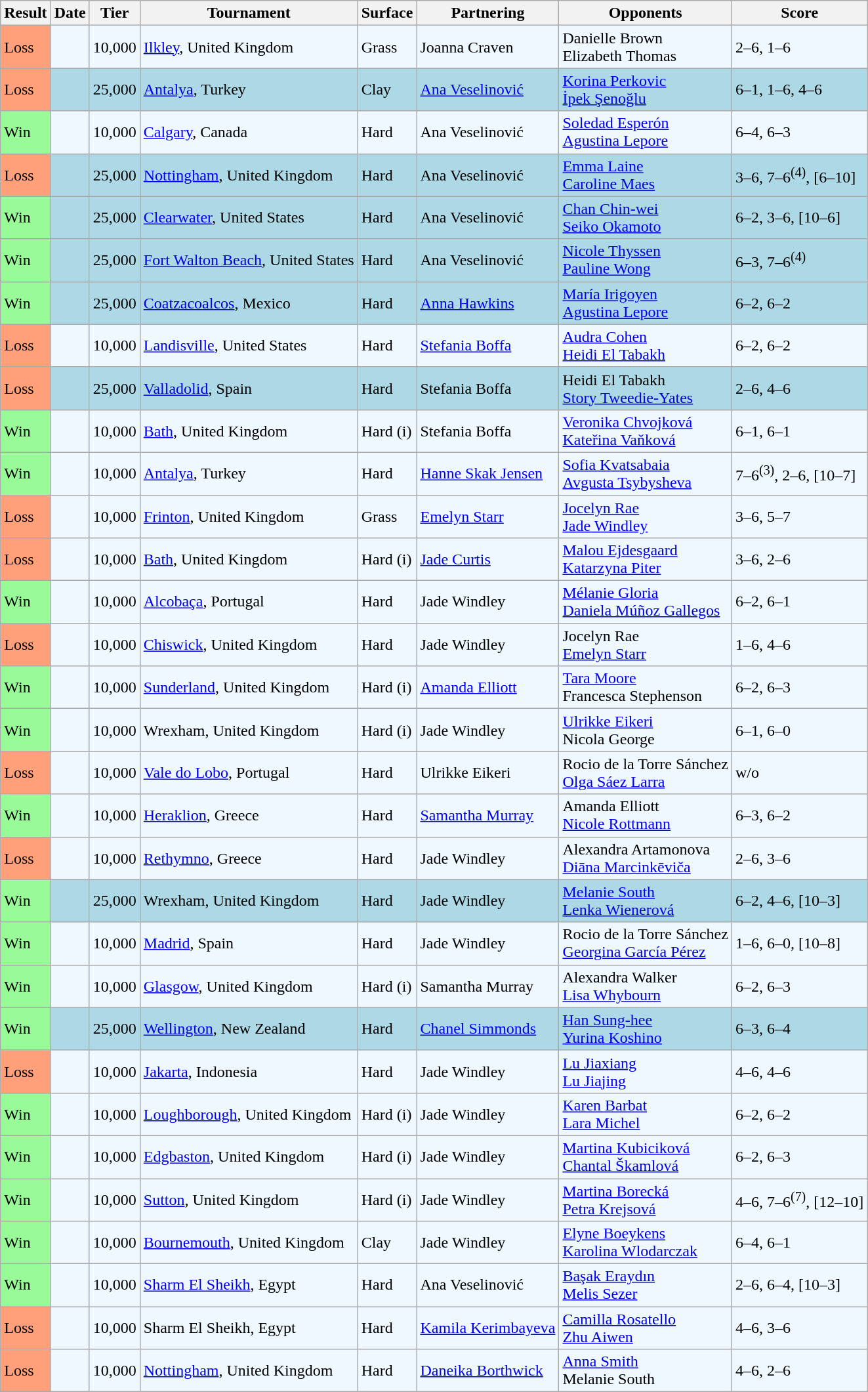<table class="sortable wikitable">
<tr>
<th>Result</th>
<th>Date</th>
<th>Tier</th>
<th>Tournament</th>
<th>Surface</th>
<th>Partnering</th>
<th>Opponents</th>
<th class="unsortable">Score</th>
</tr>
<tr bgcolor=#f0f8ff>
<td style="background:#ffa07a;">Loss</td>
<td></td>
<td>10,000</td>
<td><a href='#'>Ilkley</a>, United Kingdom</td>
<td>Grass</td>
<td> Joanna Craven</td>
<td> Danielle Brown <br>  Elizabeth Thomas</td>
<td>2–6, 1–6</td>
</tr>
<tr style="background:lightblue;">
<td style="background:#ffa07a;">Loss</td>
<td></td>
<td>25,000</td>
<td><a href='#'>Antalya</a>, Turkey</td>
<td>Clay</td>
<td> <a href='#'>Ana Veselinović</a></td>
<td> <a href='#'>Korina Perkovic</a> <br>  <a href='#'>İpek Şenoğlu</a></td>
<td>6–1, 1–6, 4–6</td>
</tr>
<tr bgcolor=#f0f8ff>
<td style="background:#98fb98;">Win</td>
<td></td>
<td>10,000</td>
<td><a href='#'>Calgary</a>, Canada</td>
<td>Hard</td>
<td> Ana Veselinović</td>
<td> <a href='#'>Soledad Esperón</a> <br>  <a href='#'>Agustina Lepore</a></td>
<td>6–4, 6–3</td>
</tr>
<tr style="background:lightblue;">
<td style="background:#ffa07a;">Loss</td>
<td></td>
<td>25,000</td>
<td><a href='#'>Nottingham</a>, United Kingdom</td>
<td>Hard</td>
<td> Ana Veselinović</td>
<td> <a href='#'>Emma Laine</a> <br>  <a href='#'>Caroline Maes</a></td>
<td>3–6, 7–6<sup>(4)</sup>, [6–10]</td>
</tr>
<tr style="background:lightblue;">
<td style="background:#98fb98;">Win</td>
<td></td>
<td>25,000</td>
<td><a href='#'>Clearwater</a>, United States</td>
<td>Hard</td>
<td> Ana Veselinović</td>
<td> <a href='#'>Chan Chin-wei</a> <br>  <a href='#'>Seiko Okamoto</a></td>
<td>6–2, 3–6, [10–6]</td>
</tr>
<tr style="background:lightblue;">
<td style="background:#98fb98;">Win</td>
<td></td>
<td>25,000</td>
<td><a href='#'>Fort Walton Beach</a>, United States</td>
<td>Hard</td>
<td> Ana Veselinović</td>
<td> <a href='#'>Nicole Thyssen</a> <br>  <a href='#'>Pauline Wong</a></td>
<td>6–3, 7–6<sup>(4)</sup></td>
</tr>
<tr style="background:lightblue;">
<td style="background:#98fb98;">Win</td>
<td></td>
<td>25,000</td>
<td><a href='#'>Coatzacoalcos</a>, Mexico</td>
<td>Hard</td>
<td> <a href='#'>Anna Hawkins</a></td>
<td> <a href='#'>María Irigoyen</a> <br>  <a href='#'>Agustina Lepore</a></td>
<td>6–2, 6–2</td>
</tr>
<tr bgcolor=#f0f8ff>
<td style="background:#ffa07a;">Loss</td>
<td></td>
<td>10,000</td>
<td><a href='#'>Landisville</a>, United States</td>
<td>Hard</td>
<td> <a href='#'>Stefania Boffa</a></td>
<td> <a href='#'>Audra Cohen</a> <br>  <a href='#'>Heidi El Tabakh</a></td>
<td>6–2, 6–2</td>
</tr>
<tr style="background:lightblue;">
<td style="background:#ffa07a;">Loss</td>
<td></td>
<td>25,000</td>
<td><a href='#'>Valladolid</a>, Spain</td>
<td>Hard</td>
<td> Stefania Boffa</td>
<td> Heidi El Tabakh <br>  <a href='#'>Story Tweedie-Yates</a></td>
<td>2–6, 4–6</td>
</tr>
<tr bgcolor=#f0f8ff>
<td style="background:#98fb98;">Win</td>
<td></td>
<td>10,000</td>
<td><a href='#'>Bath</a>, United Kingdom</td>
<td>Hard (i)</td>
<td> Stefania Boffa</td>
<td> <a href='#'>Veronika Chvojková</a> <br>  <a href='#'>Kateřina Vaňková</a></td>
<td>6–1, 6–1</td>
</tr>
<tr bgcolor=#f0f8ff>
<td style="background:#98fb98;">Win</td>
<td></td>
<td>10,000</td>
<td><a href='#'>Antalya</a>, Turkey</td>
<td>Hard</td>
<td> <a href='#'>Hanne Skak Jensen</a></td>
<td> <a href='#'>Sofia Kvatsabaia</a> <br>  <a href='#'>Avgusta Tsybysheva</a></td>
<td>7–6<sup>(3)</sup>, 2–6, [10–7]</td>
</tr>
<tr bgcolor=#f0f8ff>
<td style="background:#ffa07a;">Loss</td>
<td></td>
<td>10,000</td>
<td><a href='#'>Frinton</a>, United Kingdom</td>
<td>Grass</td>
<td> <a href='#'>Emelyn Starr</a></td>
<td> <a href='#'>Jocelyn Rae</a> <br>  <a href='#'>Jade Windley</a></td>
<td>3–6, 5–7</td>
</tr>
<tr bgcolor=#f0f8ff>
<td style="background:#ffa07a;">Loss</td>
<td></td>
<td>10,000</td>
<td><a href='#'>Bath</a>, United Kingdom</td>
<td>Hard (i)</td>
<td> <a href='#'>Jade Curtis</a></td>
<td> <a href='#'>Malou Ejdesgaard</a> <br>  <a href='#'>Katarzyna Piter</a></td>
<td>3–6, 2–6</td>
</tr>
<tr bgcolor=#f0f8ff>
<td style="background:#98fb98;">Win</td>
<td></td>
<td>10,000</td>
<td><a href='#'>Alcobaça</a>, Portugal</td>
<td>Hard</td>
<td> Jade Windley</td>
<td> <a href='#'>Mélanie Gloria</a> <br>  <a href='#'>Daniela Múñoz Gallegos</a></td>
<td>6–2, 6–1</td>
</tr>
<tr bgcolor=#f0f8ff>
<td style="background:#ffa07a;">Loss</td>
<td></td>
<td>10,000</td>
<td><a href='#'>Chiswick</a>, United Kingdom</td>
<td>Hard</td>
<td> Jade Windley</td>
<td> Jocelyn Rae <br>  <a href='#'>Emelyn Starr</a></td>
<td>1–6, 4–6</td>
</tr>
<tr bgcolor=#f0f8ff>
<td style="background:#98fb98;">Win</td>
<td></td>
<td>10,000</td>
<td><a href='#'>Sunderland</a>, United Kingdom</td>
<td>Hard (i)</td>
<td> <a href='#'>Amanda Elliott</a></td>
<td> <a href='#'>Tara Moore</a> <br>  Francesca Stephenson</td>
<td>6–2, 6–3</td>
</tr>
<tr bgcolor=#f0f8ff>
<td style="background:#98fb98;">Win</td>
<td></td>
<td>10,000</td>
<td>Wrexham, United Kingdom</td>
<td>Hard (i)</td>
<td> Jade Windley</td>
<td> <a href='#'>Ulrikke Eikeri</a> <br>  Nicola George</td>
<td>6–1, 6–0</td>
</tr>
<tr bgcolor=#f0f8ff>
<td style="background:#ffa07a;">Loss</td>
<td></td>
<td>10,000</td>
<td><a href='#'>Vale do Lobo</a>, Portugal</td>
<td>Hard</td>
<td> Ulrikke Eikeri</td>
<td> Rocio de la Torre Sánchez <br>  <a href='#'>Olga Sáez Larra</a></td>
<td>w/o</td>
</tr>
<tr bgcolor=#f0f8ff>
<td style="background:#98fb98;">Win</td>
<td></td>
<td>10,000</td>
<td><a href='#'>Heraklion</a>, Greece</td>
<td>Hard</td>
<td> <a href='#'>Samantha Murray</a></td>
<td> Amanda Elliott <br>  <a href='#'>Nicole Rottmann</a></td>
<td>6–3, 6–2</td>
</tr>
<tr bgcolor=#f0f8ff>
<td style="background:#ffa07a;">Loss</td>
<td></td>
<td>10,000</td>
<td><a href='#'>Rethymno</a>, Greece</td>
<td>Hard</td>
<td> Jade Windley</td>
<td> Alexandra Artamonova <br>  <a href='#'>Diāna Marcinkēviča</a></td>
<td>2–6, 3–6</td>
</tr>
<tr style="background:lightblue;">
<td style="background:#98fb98;">Win</td>
<td></td>
<td>25,000</td>
<td>Wrexham, United Kingdom</td>
<td>Hard</td>
<td> Jade Windley</td>
<td> <a href='#'>Melanie South</a> <br>  <a href='#'>Lenka Wienerová</a></td>
<td>6–2, 4–6, [10–3]</td>
</tr>
<tr bgcolor=#f0f8ff>
<td style="background:#98fb98;">Win</td>
<td></td>
<td>10,000</td>
<td><a href='#'>Madrid</a>, Spain</td>
<td>Hard</td>
<td> Jade Windley</td>
<td> Rocio de la Torre Sánchez <br>  <a href='#'>Georgina García Pérez</a></td>
<td>1–6, 6–0, [10–8]</td>
</tr>
<tr style="background:#f0f8ff;">
<td style="background:#98fb98;">Win</td>
<td></td>
<td>10,000</td>
<td><a href='#'>Glasgow</a>, United Kingdom</td>
<td>Hard (i)</td>
<td> Samantha Murray</td>
<td> Alexandra Walker <br>  <a href='#'>Lisa Whybourn</a></td>
<td>6–2, 6–3</td>
</tr>
<tr style="background:lightblue;">
<td style="background:#98fb98;">Win</td>
<td></td>
<td>25,000</td>
<td><a href='#'>Wellington</a>, New Zealand</td>
<td>Hard</td>
<td> <a href='#'>Chanel Simmonds</a></td>
<td> <a href='#'>Han Sung-hee</a> <br>  <a href='#'>Yurina Koshino</a></td>
<td>6–3, 6–4</td>
</tr>
<tr style="background:#f0f8ff;">
<td style="background:#ffa07a;">Loss</td>
<td></td>
<td>10,000</td>
<td><a href='#'>Jakarta</a>, Indonesia</td>
<td>Hard</td>
<td> Jade Windley</td>
<td> <a href='#'>Lu Jiaxiang</a> <br>  <a href='#'>Lu Jiajing</a></td>
<td>4–6, 4–6</td>
</tr>
<tr style="background:#f0f8ff;">
<td style="background:#98fb98;">Win</td>
<td></td>
<td>10,000</td>
<td><a href='#'>Loughborough</a>, United Kingdom</td>
<td>Hard (i)</td>
<td> Jade Windley</td>
<td> <a href='#'>Karen Barbat</a> <br>  <a href='#'>Lara Michel</a></td>
<td>6–2, 6–2</td>
</tr>
<tr style="background:#f0f8ff;">
<td style="background:#98fb98;">Win</td>
<td></td>
<td>10,000</td>
<td><a href='#'>Edgbaston</a>, United Kingdom</td>
<td>Hard (i)</td>
<td> Jade Windley</td>
<td> <a href='#'>Martina Kubiciková</a> <br>  <a href='#'>Chantal Škamlová</a></td>
<td>6–2, 6–3</td>
</tr>
<tr style="background:#f0f8ff;">
<td style="background:#98fb98;">Win</td>
<td></td>
<td>10,000</td>
<td><a href='#'>Sutton</a>, United Kingdom</td>
<td>Hard (i)</td>
<td> Jade Windley</td>
<td> <a href='#'>Martina Borecká</a> <br>  <a href='#'>Petra Krejsová</a></td>
<td>4–6, 7–6<sup>(7)</sup>, [12–10]</td>
</tr>
<tr style="background:#f0f8ff;">
<td style="background:#98fb98;">Win</td>
<td></td>
<td>10,000</td>
<td><a href='#'>Bournemouth</a>, United Kingdom</td>
<td>Clay</td>
<td> Jade Windley</td>
<td> <a href='#'>Elyne Boeykens</a> <br>  <a href='#'>Karolina Wlodarczak</a></td>
<td>6–4, 6–1</td>
</tr>
<tr style="background:#f0f8ff;">
<td style="background:#98fb98;">Win</td>
<td></td>
<td>10,000</td>
<td><a href='#'>Sharm El Sheikh</a>, Egypt</td>
<td>Hard</td>
<td> Ana Veselinović</td>
<td> <a href='#'>Başak Eraydın</a> <br>  <a href='#'>Melis Sezer</a></td>
<td>2–6, 6–4, [10–3]</td>
</tr>
<tr style="background:#f0f8ff;">
<td style="background:#ffa07a;">Loss</td>
<td></td>
<td>10,000</td>
<td>Sharm El Sheikh, Egypt</td>
<td>Hard</td>
<td> <a href='#'>Kamila Kerimbayeva</a></td>
<td> <a href='#'>Camilla Rosatello</a> <br>  <a href='#'>Zhu Aiwen</a></td>
<td>4–6, 3–6</td>
</tr>
<tr style="background:#f0f8ff;">
<td style="background:#ffa07a;">Loss</td>
<td></td>
<td>10,000</td>
<td><a href='#'>Nottingham</a>, United Kingdom</td>
<td>Hard</td>
<td> <a href='#'>Daneika Borthwick</a></td>
<td> <a href='#'>Anna Smith</a> <br>  Melanie South</td>
<td>4–6, 2–6</td>
</tr>
</table>
